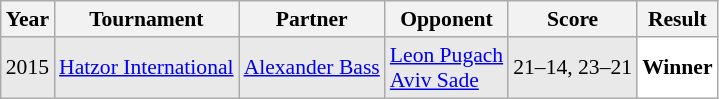<table class="sortable wikitable" style="font-size: 90%;">
<tr>
<th>Year</th>
<th>Tournament</th>
<th>Partner</th>
<th>Opponent</th>
<th>Score</th>
<th>Result</th>
</tr>
<tr style="background:#E9E9E9">
<td align="center">2015</td>
<td align="left"><a href='#'>Hatzor International</a></td>
<td align="left"> <a href='#'>Alexander Bass</a></td>
<td align="left"> <a href='#'>Leon Pugach</a> <br>  <a href='#'>Aviv Sade</a></td>
<td align="left">21–14, 23–21</td>
<td style="text-align:left; background:white"> <strong>Winner</strong></td>
</tr>
</table>
